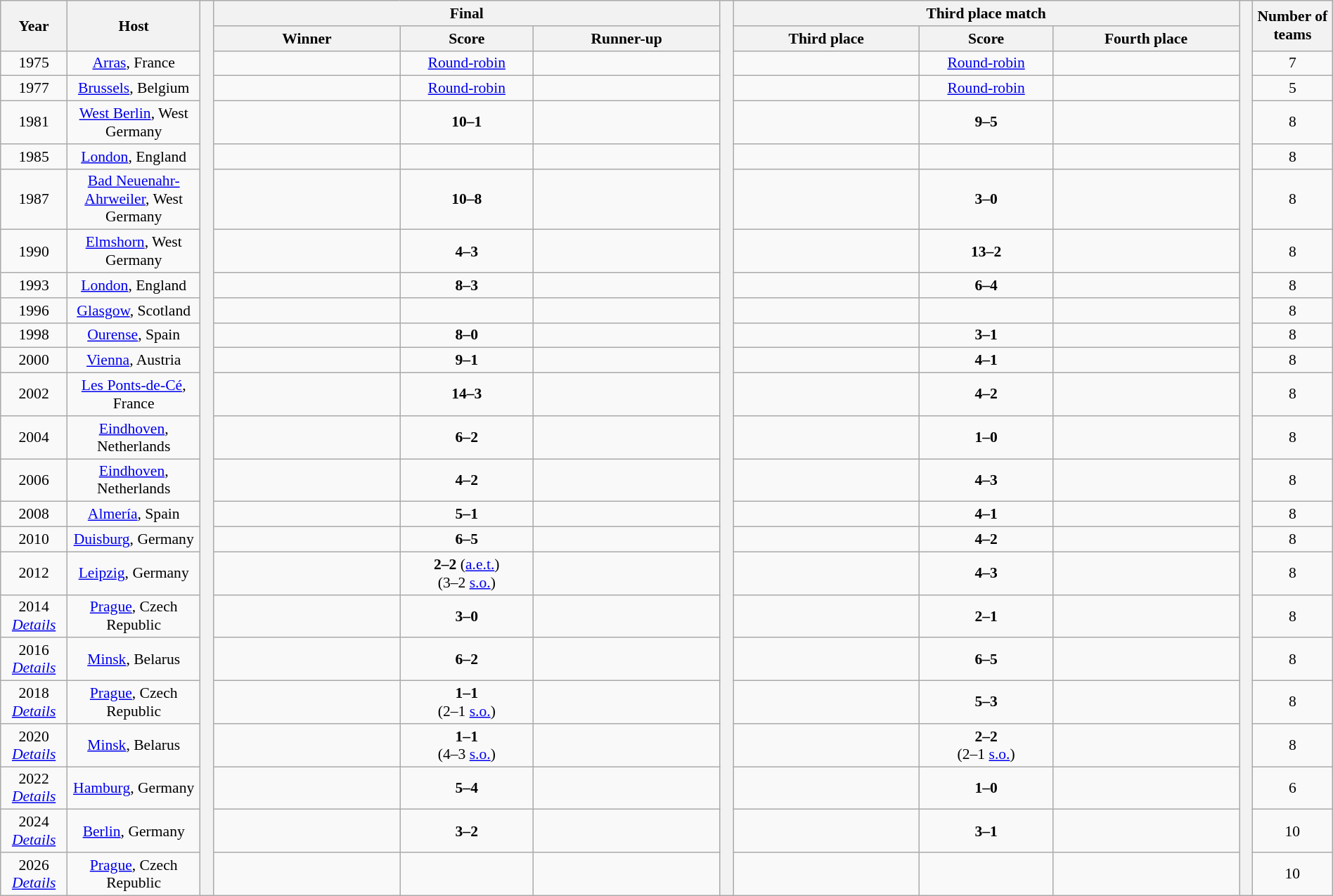<table class="wikitable" style="text-align:center;width:100%; font-size:90%;">
<tr>
<th rowspan=2 width=5%>Year</th>
<th rowspan=2 width=10%>Host</th>
<th width=1% rowspan=25></th>
<th colspan=3>Final</th>
<th width=1% rowspan=25></th>
<th colspan=3>Third place match</th>
<th width=1% rowspan=25></th>
<th width=6% rowspan=2>Number of teams</th>
</tr>
<tr>
<th width=14%>Winner</th>
<th width=10%>Score</th>
<th width=14%>Runner-up</th>
<th width=14%>Third place</th>
<th width=10%>Score</th>
<th width=14%>Fourth place</th>
</tr>
<tr>
<td>1975</td>
<td><a href='#'>Arras</a>, France</td>
<td><strong></strong></td>
<td><a href='#'>Round-robin</a></td>
<td></td>
<td></td>
<td><a href='#'>Round-robin</a></td>
<td></td>
<td>7</td>
</tr>
<tr>
<td>1977</td>
<td><a href='#'>Brussels</a>, Belgium</td>
<td><strong></strong></td>
<td><a href='#'>Round-robin</a></td>
<td></td>
<td></td>
<td><a href='#'>Round-robin</a></td>
<td></td>
<td>5</td>
</tr>
<tr>
<td>1981</td>
<td><a href='#'>West Berlin</a>, West Germany</td>
<td><strong></strong></td>
<td><strong>10–1</strong></td>
<td></td>
<td></td>
<td><strong>9–5</strong></td>
<td></td>
<td>8</td>
</tr>
<tr>
<td>1985</td>
<td><a href='#'>London</a>, England</td>
<td><strong></strong></td>
<td></td>
<td></td>
<td></td>
<td></td>
<td></td>
<td>8</td>
</tr>
<tr>
<td>1987</td>
<td><a href='#'>Bad Neuenahr-Ahrweiler</a>, West Germany</td>
<td><strong></strong></td>
<td><strong>10–8</strong></td>
<td></td>
<td></td>
<td><strong>3–0</strong></td>
<td></td>
<td>8</td>
</tr>
<tr>
<td>1990</td>
<td><a href='#'>Elmshorn</a>, West Germany</td>
<td><strong></strong></td>
<td><strong>4–3</strong></td>
<td></td>
<td></td>
<td><strong>13–2</strong></td>
<td></td>
<td>8</td>
</tr>
<tr>
<td>1993</td>
<td><a href='#'>London</a>, England</td>
<td><strong></strong></td>
<td><strong>8–3</strong></td>
<td></td>
<td></td>
<td><strong>6–4</strong></td>
<td></td>
<td>8</td>
</tr>
<tr>
<td>1996</td>
<td><a href='#'>Glasgow</a>, Scotland</td>
<td><strong></strong></td>
<td></td>
<td></td>
<td></td>
<td></td>
<td></td>
<td>8</td>
</tr>
<tr>
<td>1998</td>
<td><a href='#'>Ourense</a>, Spain</td>
<td><strong></strong></td>
<td><strong>8–0</strong></td>
<td></td>
<td></td>
<td><strong>3–1</strong></td>
<td></td>
<td>8</td>
</tr>
<tr>
<td>2000</td>
<td><a href='#'>Vienna</a>, Austria</td>
<td><strong></strong></td>
<td><strong>9–1</strong></td>
<td></td>
<td></td>
<td><strong>4–1</strong></td>
<td></td>
<td>8</td>
</tr>
<tr>
<td>2002</td>
<td><a href='#'>Les Ponts-de-Cé</a>, France</td>
<td><strong></strong></td>
<td><strong>14–3</strong></td>
<td></td>
<td></td>
<td><strong>4–2</strong></td>
<td></td>
<td>8</td>
</tr>
<tr>
<td>2004</td>
<td><a href='#'>Eindhoven</a>, Netherlands</td>
<td><strong></strong></td>
<td><strong>6–2</strong></td>
<td></td>
<td></td>
<td><strong>1–0</strong></td>
<td></td>
<td>8</td>
</tr>
<tr>
<td>2006</td>
<td><a href='#'>Eindhoven</a>, Netherlands</td>
<td><strong></strong></td>
<td><strong>4–2</strong></td>
<td></td>
<td></td>
<td><strong>4–3</strong></td>
<td></td>
<td>8</td>
</tr>
<tr>
<td>2008</td>
<td><a href='#'>Almería</a>, Spain</td>
<td><strong></strong></td>
<td><strong>5–1</strong></td>
<td></td>
<td></td>
<td><strong>4–1</strong></td>
<td></td>
<td>8</td>
</tr>
<tr>
<td>2010</td>
<td><a href='#'>Duisburg</a>, Germany</td>
<td><strong></strong></td>
<td><strong>6–5</strong></td>
<td></td>
<td></td>
<td><strong>4–2</strong></td>
<td></td>
<td>8</td>
</tr>
<tr>
<td>2012</td>
<td><a href='#'>Leipzig</a>, Germany</td>
<td><strong></strong></td>
<td><strong>2–2</strong> (<a href='#'>a.e.t.</a>)<br>(3–2 <a href='#'>s.o.</a>)</td>
<td></td>
<td></td>
<td><strong>4–3</strong></td>
<td></td>
<td>8</td>
</tr>
<tr>
<td>2014<br><em><a href='#'>Details</a></em></td>
<td><a href='#'>Prague</a>, Czech Republic</td>
<td><strong></strong></td>
<td><strong>3–0</strong></td>
<td></td>
<td></td>
<td><strong>2–1</strong></td>
<td></td>
<td>8</td>
</tr>
<tr>
<td>2016<br><em><a href='#'>Details</a></em></td>
<td><a href='#'>Minsk</a>, Belarus</td>
<td><strong></strong></td>
<td><strong>6–2</strong></td>
<td></td>
<td></td>
<td><strong>6–5</strong></td>
<td></td>
<td>8</td>
</tr>
<tr>
<td>2018<br><em><a href='#'>Details</a></em></td>
<td><a href='#'>Prague</a>, Czech Republic</td>
<td><strong></strong></td>
<td><strong>1–1</strong><br>(2–1 <a href='#'>s.o.</a>)</td>
<td></td>
<td></td>
<td><strong>5–3</strong></td>
<td></td>
<td>8</td>
</tr>
<tr>
<td>2020<br><em><a href='#'>Details</a></em></td>
<td><a href='#'>Minsk</a>, Belarus</td>
<td><strong></strong></td>
<td><strong>1–1</strong><br>(4–3 <a href='#'>s.o.</a>)</td>
<td></td>
<td></td>
<td><strong>2–2</strong><br>(2–1 <a href='#'>s.o.</a>)</td>
<td></td>
<td>8</td>
</tr>
<tr>
<td>2022<br><em><a href='#'>Details</a></em></td>
<td><a href='#'>Hamburg</a>, Germany</td>
<td><strong></strong></td>
<td><strong>5–4</strong></td>
<td></td>
<td></td>
<td><strong>1–0</strong></td>
<td></td>
<td>6</td>
</tr>
<tr>
<td>2024<br><em><a href='#'>Details</a></em></td>
<td><a href='#'>Berlin</a>, Germany</td>
<td><strong></strong></td>
<td><strong>3–2</strong></td>
<td></td>
<td></td>
<td><strong>3–1</strong></td>
<td></td>
<td>10</td>
</tr>
<tr>
<td>2026<br><em><a href='#'>Details</a></em></td>
<td><a href='#'>Prague</a>, Czech Republic</td>
<td></td>
<td></td>
<td></td>
<td></td>
<td></td>
<td></td>
<td>10</td>
</tr>
</table>
